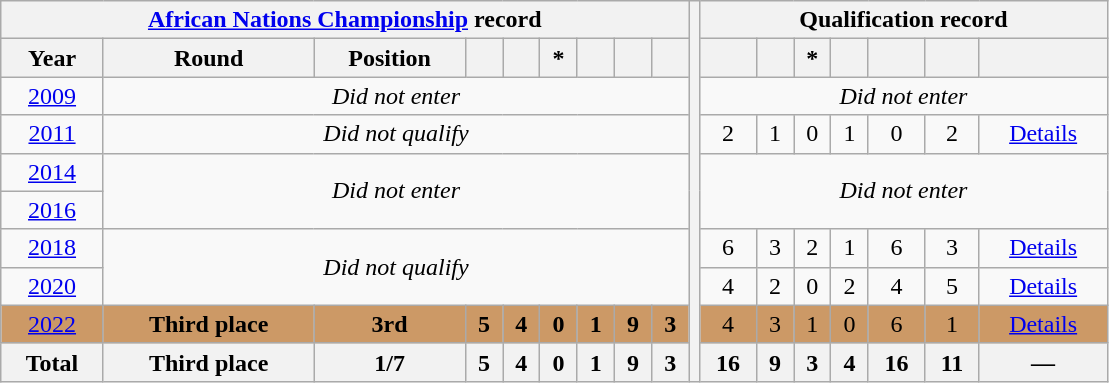<table class="wikitable" style="text-align: center;">
<tr>
<th colspan=9><a href='#'>African Nations Championship</a> record</th>
<th width=1% rowspan=10></th>
<th colspan=7>Qualification record</th>
</tr>
<tr>
<th>Year</th>
<th>Round</th>
<th>Position</th>
<th></th>
<th></th>
<th>*</th>
<th></th>
<th></th>
<th></th>
<th></th>
<th></th>
<th>*</th>
<th></th>
<th></th>
<th></th>
<th></th>
</tr>
<tr>
<td> <a href='#'>2009</a></td>
<td colspan=8><em>Did not enter</em></td>
<td colspan=8><em>Did not enter</em></td>
</tr>
<tr>
<td> <a href='#'>2011</a></td>
<td colspan="8"><em>Did not qualify</em></td>
<td>2</td>
<td>1</td>
<td>0</td>
<td>1</td>
<td>0</td>
<td>2</td>
<td><a href='#'>Details</a></td>
</tr>
<tr>
<td> <a href='#'>2014</a></td>
<td colspan="8" rowspan="2"><em>Did not enter</em></td>
<td colspan="8" rowspan="2"><em>Did not enter</em></td>
</tr>
<tr>
<td> <a href='#'>2016</a></td>
</tr>
<tr>
<td> <a href='#'>2018</a></td>
<td colspan="8" rowspan="2"><em>Did not qualify</em></td>
<td>6</td>
<td>3</td>
<td>2</td>
<td>1</td>
<td>6</td>
<td>3</td>
<td><a href='#'>Details</a></td>
</tr>
<tr>
<td> <a href='#'>2020</a></td>
<td>4</td>
<td>2</td>
<td>0</td>
<td>2</td>
<td>4</td>
<td>5</td>
<td><a href='#'>Details</a></td>
</tr>
<tr style="background:#cc9966;">
<td> <a href='#'>2022</a></td>
<td><strong>Third place</strong></td>
<td><strong>3rd</strong></td>
<td><strong>5</strong></td>
<td><strong>4</strong></td>
<td><strong>0</strong></td>
<td><strong>1</strong></td>
<td><strong>9</strong></td>
<td><strong>3</strong></td>
<td>4</td>
<td>3</td>
<td>1</td>
<td>0</td>
<td>6</td>
<td>1</td>
<td><a href='#'>Details</a></td>
</tr>
<tr>
<th>Total</th>
<th>Third place</th>
<th>1/7</th>
<th>5</th>
<th>4</th>
<th>0</th>
<th>1</th>
<th>9</th>
<th>3</th>
<th>16</th>
<th>9</th>
<th>3</th>
<th>4</th>
<th>16</th>
<th>11</th>
<th>—</th>
</tr>
</table>
